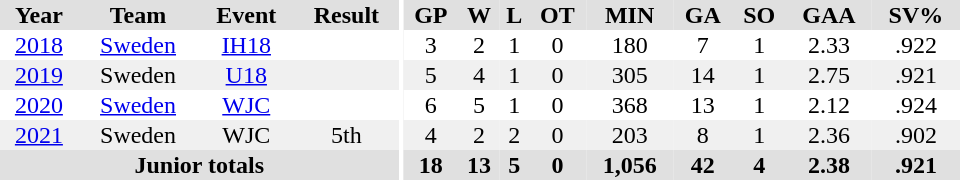<table border="0" cellpadding="1" cellspacing="0" ID="Table3" style="text-align:center; width:40em">
<tr ALIGN="center" bgcolor="#e0e0e0">
<th>Year</th>
<th>Team</th>
<th>Event</th>
<th>Result</th>
<th rowspan="99" bgcolor="#ffffff"></th>
<th>GP</th>
<th>W</th>
<th>L</th>
<th>OT</th>
<th>MIN</th>
<th>GA</th>
<th>SO</th>
<th>GAA</th>
<th>SV%</th>
</tr>
<tr ALIGN="center">
<td><a href='#'>2018</a></td>
<td><a href='#'>Sweden</a></td>
<td><a href='#'>IH18</a></td>
<td></td>
<td>3</td>
<td>2</td>
<td>1</td>
<td>0</td>
<td>180</td>
<td>7</td>
<td>1</td>
<td>2.33</td>
<td>.922</td>
</tr>
<tr ALIGN="center" bgcolor="#f0f0f0">
<td><a href='#'>2019</a></td>
<td>Sweden</td>
<td><a href='#'>U18</a></td>
<td></td>
<td>5</td>
<td>4</td>
<td>1</td>
<td>0</td>
<td>305</td>
<td>14</td>
<td>1</td>
<td>2.75</td>
<td>.921</td>
</tr>
<tr ALIGN="center">
<td><a href='#'>2020</a></td>
<td><a href='#'>Sweden</a></td>
<td><a href='#'>WJC</a></td>
<td></td>
<td>6</td>
<td>5</td>
<td>1</td>
<td>0</td>
<td>368</td>
<td>13</td>
<td>1</td>
<td>2.12</td>
<td>.924</td>
</tr>
<tr ALIGN="center" bgcolor="#f0f0f0">
<td><a href='#'>2021</a></td>
<td>Sweden</td>
<td>WJC</td>
<td>5th</td>
<td>4</td>
<td>2</td>
<td>2</td>
<td>0</td>
<td>203</td>
<td>8</td>
<td>1</td>
<td>2.36</td>
<td>.902</td>
</tr>
<tr bgcolor="#e0e0e0">
<th colspan=4>Junior totals</th>
<th>18</th>
<th>13</th>
<th>5</th>
<th>0</th>
<th>1,056</th>
<th>42</th>
<th>4</th>
<th>2.38</th>
<th>.921</th>
</tr>
</table>
